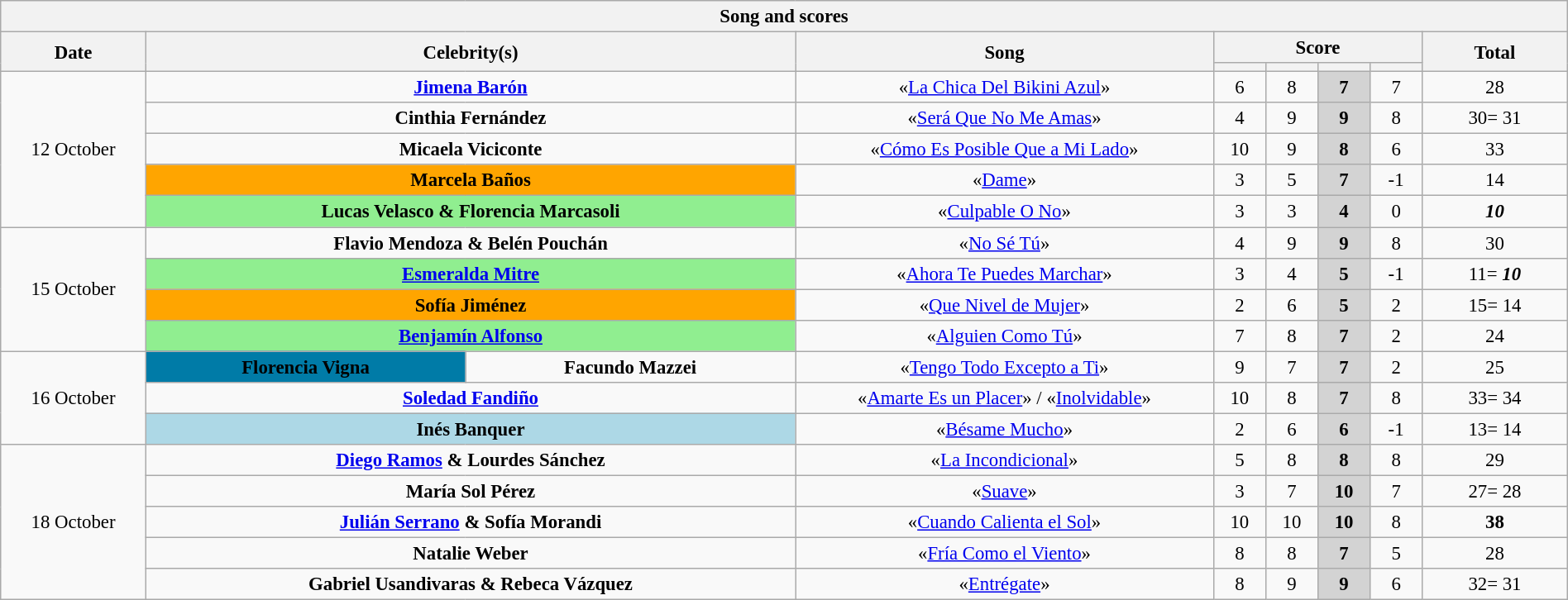<table class="wikitable collapsible collapsed" style="font-size:95%; text-align: center; width: 100%;">
<tr>
<th colspan="11" style="with: 100%;" align=center>Song and scores</th>
</tr>
<tr>
<th rowspan="2" width=110>Date</th>
<th rowspan="2" colspan="2" width=150>Celebrity(s)</th>
<th rowspan="2" width=330>Song</th>
<th colspan="4">Score</th>
<th rowspan="2" width=110>Total</th>
</tr>
<tr>
<th width=35></th>
<th width=35></th>
<th width=35></th>
<th width=35></th>
</tr>
<tr>
<td rowspan="5">12 October</td>
<td bgcolor="" colspan="2"><strong><a href='#'>Jimena Barón</a></strong></td>
<td>«<a href='#'>La Chica Del Bikini Azul</a>»</td>
<td>6</td>
<td>8</td>
<td bgcolor="lightgrey"><strong>7</strong></td>
<td>7</td>
<td>28</td>
</tr>
<tr>
<td bgcolor="" colspan="2"><strong>Cinthia Fernández</strong></td>
<td>«<a href='#'>Será Que No Me Amas</a>»</td>
<td>4</td>
<td>9</td>
<td bgcolor="lightgrey"><strong>9</strong></td>
<td>8</td>
<td>30= 31</td>
</tr>
<tr>
<td bgcolor="" colspan="2"><strong>Micaela Viciconte</strong></td>
<td>«<a href='#'>Cómo Es Posible Que a Mi Lado</a>»</td>
<td>10</td>
<td>9</td>
<td bgcolor="lightgrey"><strong>8</strong></td>
<td>6</td>
<td>33</td>
</tr>
<tr>
<td bgcolor="orange" colspan="2"><strong>Marcela Baños</strong></td>
<td>«<a href='#'>Dame</a>»</td>
<td>3</td>
<td>5</td>
<td bgcolor="lightgrey"><strong>7</strong></td>
<td>-1</td>
<td>14</td>
</tr>
<tr>
<td bgcolor="lightgreen" colspan="2"><strong>Lucas Velasco & Florencia Marcasoli</strong></td>
<td>«<a href='#'>Culpable O No</a>»</td>
<td>3</td>
<td>3</td>
<td bgcolor="lightgrey"><strong>4</strong></td>
<td>0</td>
<td><span><strong><em>10</em></strong></span></td>
</tr>
<tr>
<td rowspan="4">15 October</td>
<td bgcolor="" colspan="2"><strong>Flavio Mendoza & Belén Pouchán</strong></td>
<td>«<a href='#'>No Sé Tú</a>»</td>
<td>4</td>
<td>9</td>
<td bgcolor="lightgrey"><strong>9</strong></td>
<td>8</td>
<td>30</td>
</tr>
<tr>
<td bgcolor="lightgreen" colspan="2"><strong><a href='#'>Esmeralda Mitre</a></strong></td>
<td>«<a href='#'>Ahora Te Puedes Marchar</a>»</td>
<td>3</td>
<td>4</td>
<td bgcolor="lightgrey"><strong>5</strong></td>
<td>-1</td>
<td>11= <span><strong><em>10</em></strong></span></td>
</tr>
<tr>
<td bgcolor="orange" colspan="2"><strong>Sofía Jiménez</strong></td>
<td>«<a href='#'>Que Nivel de Mujer</a>»</td>
<td>2</td>
<td>6</td>
<td bgcolor="lightgrey"><strong>5</strong></td>
<td>2</td>
<td>15= 14</td>
</tr>
<tr>
<td bgcolor="lightgreen" colspan="2"><strong><a href='#'>Benjamín Alfonso</a></strong></td>
<td>«<a href='#'>Alguien Como Tú</a>»</td>
<td>7</td>
<td>8</td>
<td bgcolor="lightgrey"><strong>7</strong></td>
<td>2</td>
<td>24</td>
</tr>
<tr>
<td rowspan="3">16 October</td>
<td bgcolor="#007BA7"><strong>Florencia Vigna</strong></td>
<td bgcolor=""><strong> Facundo Mazzei</strong></td>
<td>«<a href='#'>Tengo Todo Excepto a Ti</a>»</td>
<td>9</td>
<td>7</td>
<td bgcolor="lightgrey"><strong>7</strong></td>
<td>2</td>
<td>25</td>
</tr>
<tr>
<td bgcolor="" colspan="2"><strong><a href='#'>Soledad Fandiño</a></strong></td>
<td>«<a href='#'>Amarte Es un Placer</a>» / «<a href='#'>Inolvidable</a>»</td>
<td>10</td>
<td>8</td>
<td bgcolor="lightgrey"><strong>7</strong></td>
<td>8</td>
<td>33= 34</td>
</tr>
<tr>
<td bgcolor="lightblue" colspan="2"><strong>Inés Banquer</strong></td>
<td>«<a href='#'>Bésame Mucho</a>»</td>
<td>2</td>
<td>6</td>
<td bgcolor="lightgrey"><strong>6</strong></td>
<td>-1</td>
<td>13= 14</td>
</tr>
<tr>
<td rowspan="5">18 October</td>
<td bgcolor="" colspan="2"><strong><a href='#'>Diego Ramos</a> & Lourdes Sánchez</strong></td>
<td>«<a href='#'>La Incondicional</a>»</td>
<td>5</td>
<td>8</td>
<td bgcolor="lightgrey"><strong>8</strong></td>
<td>8</td>
<td>29</td>
</tr>
<tr>
<td bgcolor="" colspan="2"><strong>María Sol Pérez</strong></td>
<td>«<a href='#'>Suave</a>»</td>
<td>3</td>
<td>7</td>
<td bgcolor="lightgrey"><strong>10</strong></td>
<td>7</td>
<td>27= 28</td>
</tr>
<tr>
<td bgcolor="" colspan="2"><strong><a href='#'>Julián Serrano</a> & Sofía Morandi</strong></td>
<td>«<a href='#'>Cuando Calienta el Sol</a>»</td>
<td>10</td>
<td>10</td>
<td bgcolor="lightgrey"><strong>10</strong></td>
<td>8</td>
<td><span><strong>38</strong></span></td>
</tr>
<tr>
<td bgcolor="" colspan="2"><strong>Natalie Weber</strong></td>
<td>«<a href='#'>Fría Como el Viento</a>»</td>
<td>8</td>
<td>8</td>
<td bgcolor="lightgrey"><strong>7</strong></td>
<td>5</td>
<td>28</td>
</tr>
<tr>
<td bgcolor="" colspan="2"><strong>Gabriel Usandivaras & Rebeca Vázquez</strong></td>
<td>«<a href='#'>Entrégate</a>»</td>
<td>8</td>
<td>9</td>
<td bgcolor="lightgrey"><strong>9</strong></td>
<td>6</td>
<td>32= 31</td>
</tr>
</table>
